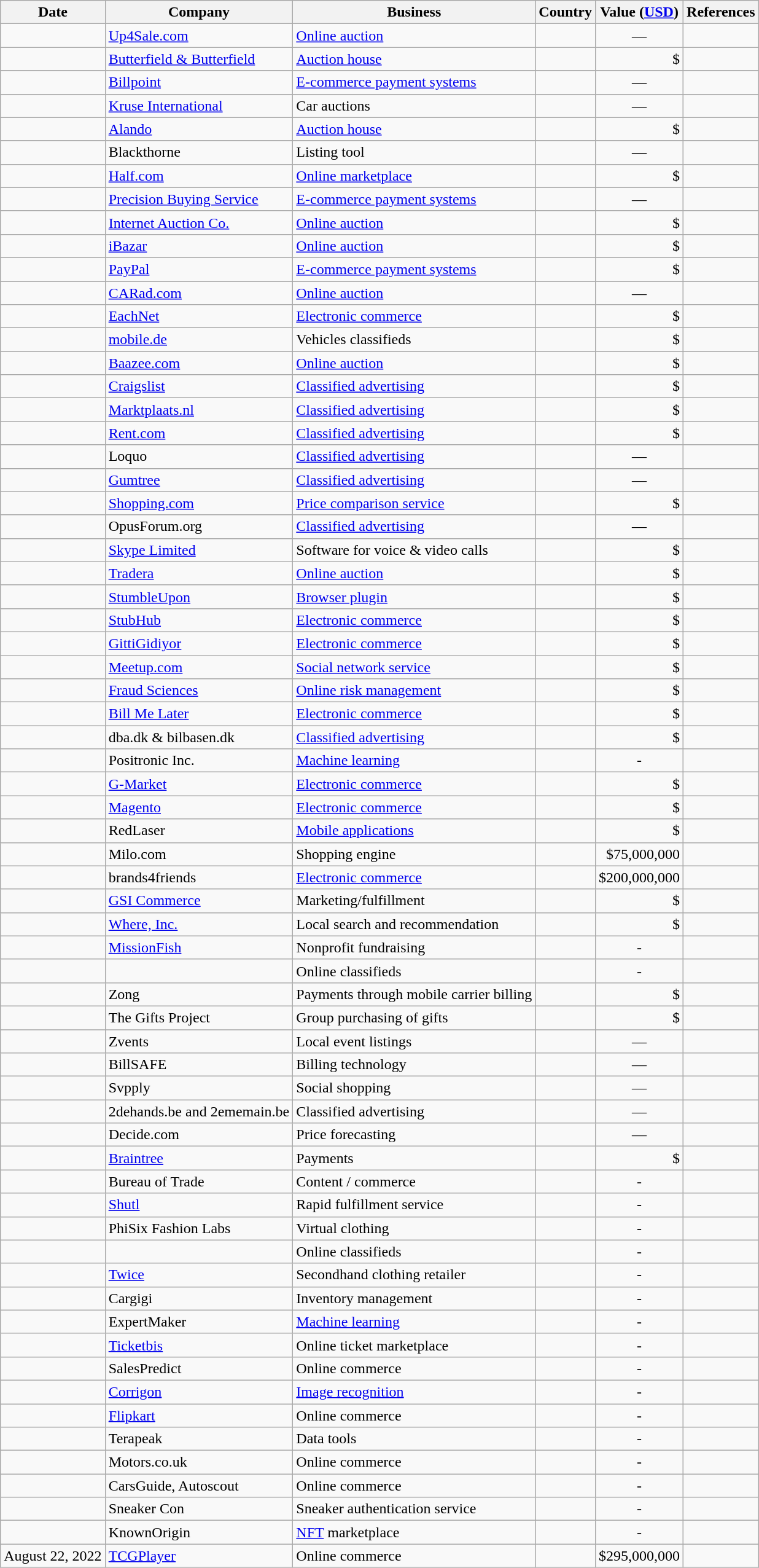<table class="wikitable sortable">
<tr>
<th>Date</th>
<th>Company</th>
<th>Business</th>
<th>Country</th>
<th>Value (<a href='#'>USD</a>)</th>
<th class="unsortable">References</th>
</tr>
<tr>
<td></td>
<td><a href='#'>Up4Sale.com</a></td>
<td><a href='#'>Online auction</a></td>
<td></td>
<td align="center">—</td>
<td align="center"></td>
</tr>
<tr>
<td></td>
<td><a href='#'>Butterfield & Butterfield</a></td>
<td><a href='#'>Auction house</a></td>
<td></td>
<td align="right">$</td>
<td align="center"></td>
</tr>
<tr>
<td></td>
<td><a href='#'>Billpoint</a></td>
<td><a href='#'>E-commerce payment systems</a></td>
<td></td>
<td align="center">—</td>
<td align="center"></td>
</tr>
<tr>
<td></td>
<td><a href='#'>Kruse International</a></td>
<td>Car auctions</td>
<td></td>
<td align="center">—</td>
<td align="center"></td>
</tr>
<tr>
<td></td>
<td><a href='#'>Alando</a></td>
<td><a href='#'>Auction house</a></td>
<td></td>
<td align="right">$</td>
<td align="center"></td>
</tr>
<tr>
<td></td>
<td>Blackthorne</td>
<td>Listing tool</td>
<td></td>
<td align="center">—</td>
<td align="center"></td>
</tr>
<tr>
<td></td>
<td><a href='#'>Half.com</a></td>
<td><a href='#'>Online marketplace</a></td>
<td></td>
<td align="right">$</td>
<td align="center"></td>
</tr>
<tr>
<td></td>
<td><a href='#'>Precision Buying Service</a></td>
<td><a href='#'>E-commerce payment systems</a></td>
<td></td>
<td align="center">—</td>
<td align="center"></td>
</tr>
<tr>
<td></td>
<td><a href='#'>Internet Auction Co.</a></td>
<td><a href='#'>Online auction</a></td>
<td></td>
<td align="right">$</td>
<td align="center"></td>
</tr>
<tr>
<td></td>
<td><a href='#'>iBazar</a></td>
<td><a href='#'>Online auction</a></td>
<td></td>
<td align="right">$</td>
<td align="center"></td>
</tr>
<tr>
<td></td>
<td><a href='#'>PayPal</a></td>
<td><a href='#'>E-commerce payment systems</a></td>
<td></td>
<td align="right">$</td>
<td align="center"></td>
</tr>
<tr>
<td></td>
<td><a href='#'>CARad.com</a></td>
<td><a href='#'>Online auction</a></td>
<td></td>
<td align="center">—</td>
<td align="center"></td>
</tr>
<tr>
<td></td>
<td><a href='#'>EachNet</a></td>
<td><a href='#'>Electronic commerce</a></td>
<td></td>
<td align="right">$</td>
<td align="center"></td>
</tr>
<tr>
<td></td>
<td><a href='#'>mobile.de</a></td>
<td>Vehicles classifieds</td>
<td></td>
<td align="right">$</td>
<td align="center"></td>
</tr>
<tr>
<td></td>
<td><a href='#'>Baazee.com</a></td>
<td><a href='#'>Online auction</a></td>
<td></td>
<td align="right">$</td>
<td align="center"></td>
</tr>
<tr>
<td></td>
<td><a href='#'>Craigslist</a></td>
<td><a href='#'>Classified advertising</a></td>
<td></td>
<td align="right">$</td>
<td align="center"></td>
</tr>
<tr>
<td></td>
<td><a href='#'>Marktplaats.nl</a></td>
<td><a href='#'>Classified advertising</a></td>
<td></td>
<td align="right">$</td>
<td align="center"></td>
</tr>
<tr>
<td></td>
<td><a href='#'>Rent.com</a></td>
<td><a href='#'>Classified advertising</a></td>
<td></td>
<td align="right">$</td>
<td align="center"></td>
</tr>
<tr>
<td></td>
<td>Loquo</td>
<td><a href='#'>Classified advertising</a></td>
<td></td>
<td align="center">—</td>
<td align="center"></td>
</tr>
<tr>
<td></td>
<td><a href='#'>Gumtree</a></td>
<td><a href='#'>Classified advertising</a></td>
<td></td>
<td align="center">—</td>
<td align="center"></td>
</tr>
<tr>
<td></td>
<td><a href='#'>Shopping.com</a></td>
<td><a href='#'>Price comparison service</a></td>
<td></td>
<td align="right">$</td>
<td align="center"></td>
</tr>
<tr>
<td></td>
<td>OpusForum.org</td>
<td><a href='#'>Classified advertising</a></td>
<td></td>
<td align="center">—</td>
<td align="center"></td>
</tr>
<tr>
<td></td>
<td><a href='#'>Skype Limited</a></td>
<td>Software for voice & video calls</td>
<td></td>
<td align="right">$</td>
<td align="center"></td>
</tr>
<tr>
<td></td>
<td><a href='#'>Tradera</a></td>
<td><a href='#'>Online auction</a></td>
<td></td>
<td align="right">$</td>
<td align="center"></td>
</tr>
<tr>
<td></td>
<td><a href='#'>StumbleUpon</a></td>
<td><a href='#'>Browser plugin</a></td>
<td></td>
<td align="right">$</td>
<td align="center"></td>
</tr>
<tr>
<td></td>
<td><a href='#'>StubHub</a></td>
<td><a href='#'>Electronic commerce</a></td>
<td></td>
<td align="right">$</td>
<td align="center"></td>
</tr>
<tr>
<td></td>
<td><a href='#'>GittiGidiyor</a></td>
<td><a href='#'>Electronic commerce</a></td>
<td></td>
<td align="right">$</td>
<td align="center"></td>
</tr>
<tr>
<td></td>
<td><a href='#'>Meetup.com</a></td>
<td><a href='#'>Social network service</a></td>
<td></td>
<td align="right">$</td>
<td align="center"></td>
</tr>
<tr>
<td></td>
<td><a href='#'>Fraud Sciences</a></td>
<td><a href='#'>Online risk management</a></td>
<td></td>
<td align="right">$</td>
<td align="center"></td>
</tr>
<tr>
<td></td>
<td><a href='#'>Bill Me Later</a></td>
<td><a href='#'>Electronic commerce</a></td>
<td></td>
<td align="right">$</td>
<td align="center"></td>
</tr>
<tr>
<td></td>
<td>dba.dk & bilbasen.dk</td>
<td><a href='#'>Classified advertising</a></td>
<td></td>
<td align="right">$</td>
<td align="center"></td>
</tr>
<tr>
<td></td>
<td>Positronic Inc.</td>
<td><a href='#'>Machine learning</a></td>
<td></td>
<td align="center">-</td>
<td align="center"></td>
</tr>
<tr>
<td></td>
<td><a href='#'>G-Market</a></td>
<td><a href='#'>Electronic commerce</a></td>
<td></td>
<td align="right">$</td>
<td align="center"></td>
</tr>
<tr>
<td></td>
<td><a href='#'>Magento</a></td>
<td><a href='#'>Electronic commerce</a></td>
<td></td>
<td align="right">$</td>
<td align="center"></td>
</tr>
<tr>
<td></td>
<td>RedLaser</td>
<td><a href='#'>Mobile applications</a></td>
<td></td>
<td align="right">$</td>
<td align="center"></td>
</tr>
<tr>
<td></td>
<td>Milo.com</td>
<td>Shopping engine</td>
<td></td>
<td align="right">$75,000,000</td>
<td align="center"></td>
</tr>
<tr>
<td></td>
<td>brands4friends</td>
<td><a href='#'>Electronic commerce</a></td>
<td></td>
<td align="right">$200,000,000</td>
<td align="center"></td>
</tr>
<tr>
<td></td>
<td><a href='#'>GSI Commerce</a></td>
<td>Marketing/fulfillment</td>
<td></td>
<td align="right">$</td>
<td align="center"></td>
</tr>
<tr>
<td></td>
<td><a href='#'>Where, Inc.</a></td>
<td>Local search and recommendation</td>
<td></td>
<td align="right">$</td>
<td align="center"></td>
</tr>
<tr>
<td></td>
<td><a href='#'>MissionFish</a></td>
<td>Nonprofit fundraising</td>
<td></td>
<td align="center">-</td>
<td align="center"></td>
</tr>
<tr>
<td></td>
<td></td>
<td>Online classifieds</td>
<td></td>
<td align="center">-</td>
<td align="center"></td>
</tr>
<tr>
<td></td>
<td>Zong</td>
<td>Payments through mobile carrier billing</td>
<td></td>
<td align="right">$</td>
<td align="center"></td>
</tr>
<tr>
<td></td>
<td>The Gifts Project</td>
<td>Group purchasing of gifts</td>
<td></td>
<td align="right">$</td>
<td align="center"></td>
</tr>
<tr>
</tr>
<tr>
<td></td>
<td>Zvents</td>
<td>Local event listings</td>
<td></td>
<td align="center">—</td>
<td align="center"></td>
</tr>
<tr>
<td></td>
<td>BillSAFE</td>
<td>Billing technology</td>
<td></td>
<td align="center">—</td>
<td align="center"></td>
</tr>
<tr>
<td></td>
<td>Svpply</td>
<td>Social shopping</td>
<td></td>
<td align="center">—</td>
<td align="center"></td>
</tr>
<tr>
<td></td>
<td>2dehands.be and 2ememain.be</td>
<td>Classified advertising</td>
<td></td>
<td align="center">—</td>
<td align="center"></td>
</tr>
<tr>
<td></td>
<td>Decide.com</td>
<td>Price forecasting</td>
<td></td>
<td align="center">—</td>
<td align="center"></td>
</tr>
<tr>
<td></td>
<td><a href='#'>Braintree</a></td>
<td>Payments</td>
<td></td>
<td align="right">$</td>
<td align="center"></td>
</tr>
<tr>
<td></td>
<td>Bureau of Trade</td>
<td>Content / commerce</td>
<td></td>
<td align="center">-</td>
<td align="center"></td>
</tr>
<tr>
<td></td>
<td><a href='#'>Shutl</a></td>
<td>Rapid fulfillment service</td>
<td></td>
<td align="center">-</td>
<td align="center"></td>
</tr>
<tr>
<td></td>
<td>PhiSix Fashion Labs</td>
<td>Virtual clothing</td>
<td></td>
<td align="center">-</td>
<td align="center"></td>
</tr>
<tr>
<td></td>
<td></td>
<td>Online classifieds</td>
<td></td>
<td align="center">-</td>
<td align="center"></td>
</tr>
<tr>
<td></td>
<td><a href='#'>Twice</a></td>
<td>Secondhand clothing retailer</td>
<td></td>
<td align="center">-</td>
<td align="center"></td>
</tr>
<tr>
<td></td>
<td>Cargigi</td>
<td>Inventory management</td>
<td></td>
<td align="center">-</td>
<td align="center"></td>
</tr>
<tr>
<td></td>
<td>ExpertMaker</td>
<td><a href='#'>Machine learning</a></td>
<td></td>
<td align="center">-</td>
<td align="center"></td>
</tr>
<tr>
<td></td>
<td><a href='#'>Ticketbis</a></td>
<td>Online ticket marketplace</td>
<td></td>
<td align="center">-</td>
<td align="center"></td>
</tr>
<tr>
<td></td>
<td>SalesPredict</td>
<td>Online commerce</td>
<td></td>
<td align="center">-</td>
<td align="center"></td>
</tr>
<tr>
<td></td>
<td><a href='#'>Corrigon</a></td>
<td><a href='#'>Image recognition</a></td>
<td></td>
<td align="center">-</td>
<td align="center"></td>
</tr>
<tr>
<td></td>
<td><a href='#'>Flipkart</a></td>
<td>Online commerce</td>
<td></td>
<td align="center">-</td>
<td align="center"></td>
</tr>
<tr>
<td></td>
<td>Terapeak</td>
<td>Data tools</td>
<td></td>
<td align="center">-</td>
<td align="center"></td>
</tr>
<tr>
<td></td>
<td>Motors.co.uk</td>
<td>Online commerce</td>
<td></td>
<td align="center">-</td>
<td align="center"></td>
</tr>
<tr>
<td></td>
<td>CarsGuide, Autoscout</td>
<td>Online commerce</td>
<td></td>
<td align="center">-</td>
<td align="center"></td>
</tr>
<tr>
<td></td>
<td>Sneaker Con</td>
<td>Sneaker authentication service</td>
<td></td>
<td align="center">-</td>
<td align="center"></td>
</tr>
<tr>
<td></td>
<td>KnownOrigin</td>
<td><a href='#'>NFT</a> marketplace</td>
<td></td>
<td align="center">-</td>
<td align="center"></td>
</tr>
<tr>
<td>August 22, 2022</td>
<td><a href='#'>TCGPlayer</a></td>
<td>Online commerce</td>
<td></td>
<td align="center">$295,000,000</td>
<td align="center"></td>
</tr>
</table>
